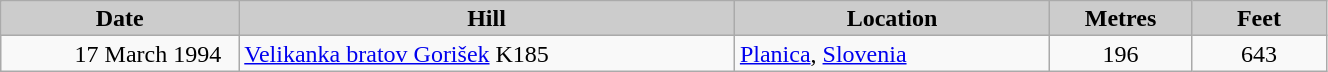<table class="wikitable sortable" style="text-align:left; line-height:16px; width:70%;">
<tr>
<th style="background-color: #ccc;" width="85">Date</th>
<th style="background-color: #ccc;" width="185">Hill</th>
<th style="background-color: #ccc;" width="115">Location</th>
<th style="background-color: #ccc;" width="45">Metres</th>
<th style="background-color: #ccc;" width="45">Feet</th>
</tr>
<tr>
<td align=right>17 March 1994  </td>
<td><a href='#'>Velikanka bratov Gorišek</a> K185</td>
<td><a href='#'>Planica</a>, <a href='#'>Slovenia</a></td>
<td align=center>196</td>
<td align=center>643</td>
</tr>
</table>
